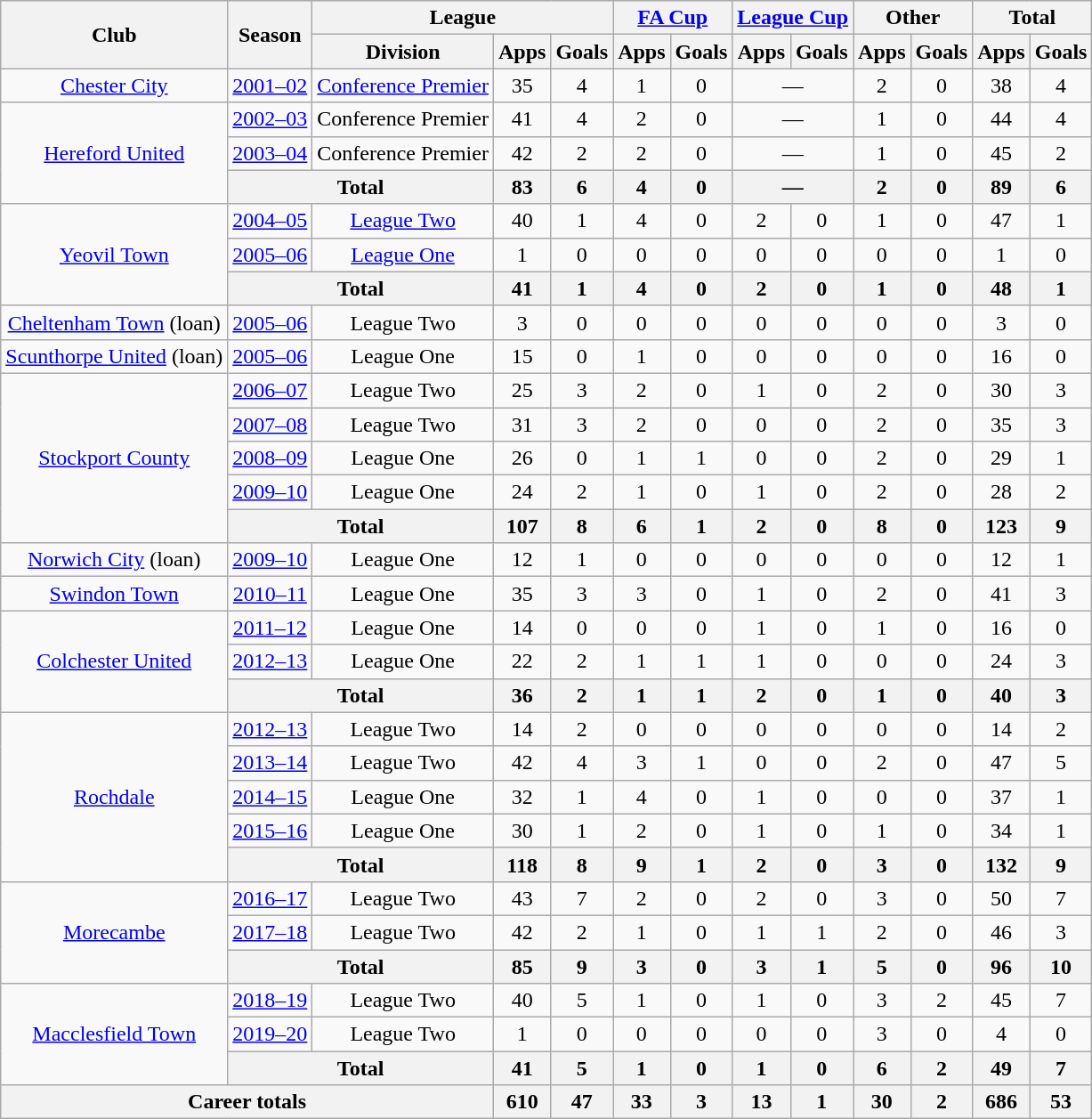<table class=wikitable style="text-align: center">
<tr>
<th rowspan=2>Club</th>
<th rowspan=2>Season</th>
<th colspan=3>League</th>
<th colspan=2><a href='#'>FA Cup</a></th>
<th colspan=2><a href='#'>League Cup</a></th>
<th colspan=2>Other</th>
<th colspan=2>Total</th>
</tr>
<tr>
<th>Division</th>
<th>Apps</th>
<th>Goals</th>
<th>Apps</th>
<th>Goals</th>
<th>Apps</th>
<th>Goals</th>
<th>Apps</th>
<th>Goals</th>
<th>Apps</th>
<th>Goals</th>
</tr>
<tr>
<td><a href='#'>Chester City</a></td>
<td><a href='#'>2001–02</a></td>
<td><a href='#'>Conference Premier</a></td>
<td>35</td>
<td>4</td>
<td>1</td>
<td>0</td>
<td colspan=2>—</td>
<td>2</td>
<td>0</td>
<td>38</td>
<td>4</td>
</tr>
<tr>
<td rowspan="3"><a href='#'>Hereford United</a></td>
<td><a href='#'>2002–03</a></td>
<td>Conference Premier</td>
<td>41</td>
<td>4</td>
<td>2</td>
<td>0</td>
<td colspan=2>—</td>
<td>1</td>
<td>0</td>
<td>44</td>
<td>4</td>
</tr>
<tr>
<td><a href='#'>2003–04</a></td>
<td>Conference Premier</td>
<td>42</td>
<td>2</td>
<td>2</td>
<td>0</td>
<td colspan=2>—</td>
<td>1</td>
<td>0</td>
<td>45</td>
<td>2</td>
</tr>
<tr>
<th colspan="2">Total</th>
<th>83</th>
<th>6</th>
<th>4</th>
<th>0</th>
<th colspan=2>—</th>
<th>2</th>
<th>0</th>
<th>89</th>
<th>6</th>
</tr>
<tr>
<td rowspan="3"><a href='#'>Yeovil Town</a></td>
<td><a href='#'>2004–05</a></td>
<td><a href='#'>League Two</a></td>
<td>40</td>
<td>1</td>
<td>4</td>
<td>0</td>
<td>2</td>
<td>0</td>
<td>1</td>
<td>0</td>
<td>47</td>
<td>1</td>
</tr>
<tr>
<td><a href='#'>2005–06</a></td>
<td><a href='#'>League One</a></td>
<td>1</td>
<td>0</td>
<td>0</td>
<td>0</td>
<td>0</td>
<td>0</td>
<td>0</td>
<td>0</td>
<td>1</td>
<td>0</td>
</tr>
<tr>
<th colspan="2">Total</th>
<th>41</th>
<th>1</th>
<th>4</th>
<th>0</th>
<th>2</th>
<th>0</th>
<th>1</th>
<th>0</th>
<th>48</th>
<th>1</th>
</tr>
<tr>
<td><a href='#'>Cheltenham Town</a> (loan)</td>
<td><a href='#'>2005–06</a></td>
<td>League Two</td>
<td>3</td>
<td>0</td>
<td>0</td>
<td>0</td>
<td>0</td>
<td>0</td>
<td>0</td>
<td>0</td>
<td>3</td>
<td>0</td>
</tr>
<tr>
<td><a href='#'>Scunthorpe United</a> (loan)</td>
<td><a href='#'>2005–06</a></td>
<td>League One</td>
<td>15</td>
<td>0</td>
<td>1</td>
<td>0</td>
<td>0</td>
<td>0</td>
<td>0</td>
<td>0</td>
<td>16</td>
<td>0</td>
</tr>
<tr>
<td rowspan="5"><a href='#'>Stockport County</a></td>
<td><a href='#'>2006–07</a></td>
<td>League Two</td>
<td>25</td>
<td>3</td>
<td>2</td>
<td>0</td>
<td>1</td>
<td>0</td>
<td>2</td>
<td>0</td>
<td>30</td>
<td>3</td>
</tr>
<tr>
<td><a href='#'>2007–08</a></td>
<td>League Two</td>
<td>31</td>
<td>3</td>
<td>2</td>
<td>0</td>
<td>0</td>
<td>0</td>
<td>2</td>
<td>0</td>
<td>35</td>
<td>3</td>
</tr>
<tr>
<td><a href='#'>2008–09</a></td>
<td>League One</td>
<td>26</td>
<td>0</td>
<td>1</td>
<td>1</td>
<td>0</td>
<td>0</td>
<td>2</td>
<td>0</td>
<td>29</td>
<td>1</td>
</tr>
<tr>
<td><a href='#'>2009–10</a></td>
<td>League One</td>
<td>24</td>
<td>2</td>
<td>1</td>
<td>0</td>
<td>1</td>
<td>0</td>
<td>2</td>
<td>0</td>
<td>28</td>
<td>2</td>
</tr>
<tr>
<th colspan="2">Total</th>
<th>107</th>
<th>8</th>
<th>6</th>
<th>1</th>
<th>2</th>
<th>0</th>
<th>8</th>
<th>0</th>
<th>123</th>
<th>9</th>
</tr>
<tr>
<td><a href='#'>Norwich City</a> (loan)</td>
<td><a href='#'>2009–10</a></td>
<td>League One</td>
<td>12</td>
<td>1</td>
<td>0</td>
<td>0</td>
<td>0</td>
<td>0</td>
<td>0</td>
<td>0</td>
<td>12</td>
<td>1</td>
</tr>
<tr>
<td><a href='#'>Swindon Town</a></td>
<td><a href='#'>2010–11</a></td>
<td>League One</td>
<td>35</td>
<td>3</td>
<td>3</td>
<td>0</td>
<td>1</td>
<td>0</td>
<td>2</td>
<td>0</td>
<td>41</td>
<td>3</td>
</tr>
<tr>
<td rowspan="3"><a href='#'>Colchester United</a></td>
<td><a href='#'>2011–12</a></td>
<td>League One</td>
<td>14</td>
<td>0</td>
<td>0</td>
<td>0</td>
<td>1</td>
<td>0</td>
<td>1</td>
<td>0</td>
<td>16</td>
<td>0</td>
</tr>
<tr>
<td><a href='#'>2012–13</a></td>
<td>League One</td>
<td>22</td>
<td>2</td>
<td>1</td>
<td>1</td>
<td>1</td>
<td>0</td>
<td>0</td>
<td>0</td>
<td>24</td>
<td>3</td>
</tr>
<tr>
<th colspan="2">Total</th>
<th>36</th>
<th>2</th>
<th>1</th>
<th>1</th>
<th>2</th>
<th>0</th>
<th>1</th>
<th>0</th>
<th>40</th>
<th>3</th>
</tr>
<tr>
<td rowspan="5"><a href='#'>Rochdale</a></td>
<td><a href='#'>2012–13</a></td>
<td>League Two</td>
<td>14</td>
<td>2</td>
<td>0</td>
<td>0</td>
<td>0</td>
<td>0</td>
<td>0</td>
<td>0</td>
<td>14</td>
<td>2</td>
</tr>
<tr>
<td><a href='#'>2013–14</a></td>
<td>League Two</td>
<td>42</td>
<td>4</td>
<td>3</td>
<td>1</td>
<td>0</td>
<td>0</td>
<td>2</td>
<td>0</td>
<td>47</td>
<td>5</td>
</tr>
<tr>
<td><a href='#'>2014–15</a></td>
<td>League One</td>
<td>32</td>
<td>1</td>
<td>4</td>
<td>0</td>
<td>1</td>
<td>0</td>
<td>0</td>
<td>0</td>
<td>37</td>
<td>1</td>
</tr>
<tr>
<td><a href='#'>2015–16</a></td>
<td>League One</td>
<td>30</td>
<td>1</td>
<td>2</td>
<td>0</td>
<td>1</td>
<td>0</td>
<td>1</td>
<td>0</td>
<td>34</td>
<td>1</td>
</tr>
<tr>
<th colspan="2">Total</th>
<th>118</th>
<th>8</th>
<th>9</th>
<th>1</th>
<th>2</th>
<th>0</th>
<th>3</th>
<th>0</th>
<th>132</th>
<th>9</th>
</tr>
<tr>
<td rowspan="3"><a href='#'>Morecambe</a></td>
<td><a href='#'>2016–17</a></td>
<td>League Two</td>
<td>43</td>
<td>7</td>
<td>2</td>
<td>0</td>
<td>2</td>
<td>0</td>
<td>3</td>
<td>0</td>
<td>50</td>
<td>7</td>
</tr>
<tr>
<td><a href='#'>2017–18</a></td>
<td>League Two</td>
<td>42</td>
<td>2</td>
<td>1</td>
<td>0</td>
<td>1</td>
<td>1</td>
<td>2</td>
<td>0</td>
<td>46</td>
<td>3</td>
</tr>
<tr>
<th colspan="2">Total</th>
<th>85</th>
<th>9</th>
<th>3</th>
<th>0</th>
<th>3</th>
<th>1</th>
<th>5</th>
<th>0</th>
<th>96</th>
<th>10</th>
</tr>
<tr>
<td rowspan="3"><a href='#'>Macclesfield Town</a></td>
<td><a href='#'>2018–19</a></td>
<td>League Two</td>
<td>40</td>
<td>5</td>
<td>1</td>
<td>0</td>
<td>1</td>
<td>0</td>
<td>3</td>
<td>2</td>
<td>45</td>
<td>7</td>
</tr>
<tr>
<td><a href='#'>2019–20</a></td>
<td>League Two</td>
<td>1</td>
<td>0</td>
<td>0</td>
<td>0</td>
<td>0</td>
<td>0</td>
<td>3</td>
<td>0</td>
<td>4</td>
<td>0</td>
</tr>
<tr>
<th colspan="2">Total</th>
<th>41</th>
<th>5</th>
<th>1</th>
<th>0</th>
<th>1</th>
<th>0</th>
<th>6</th>
<th>2</th>
<th>49</th>
<th>7</th>
</tr>
<tr>
<th colspan="3">Career totals</th>
<th>610</th>
<th>47</th>
<th>33</th>
<th>3</th>
<th>13</th>
<th>1</th>
<th>30</th>
<th>2</th>
<th>686</th>
<th>53</th>
</tr>
</table>
